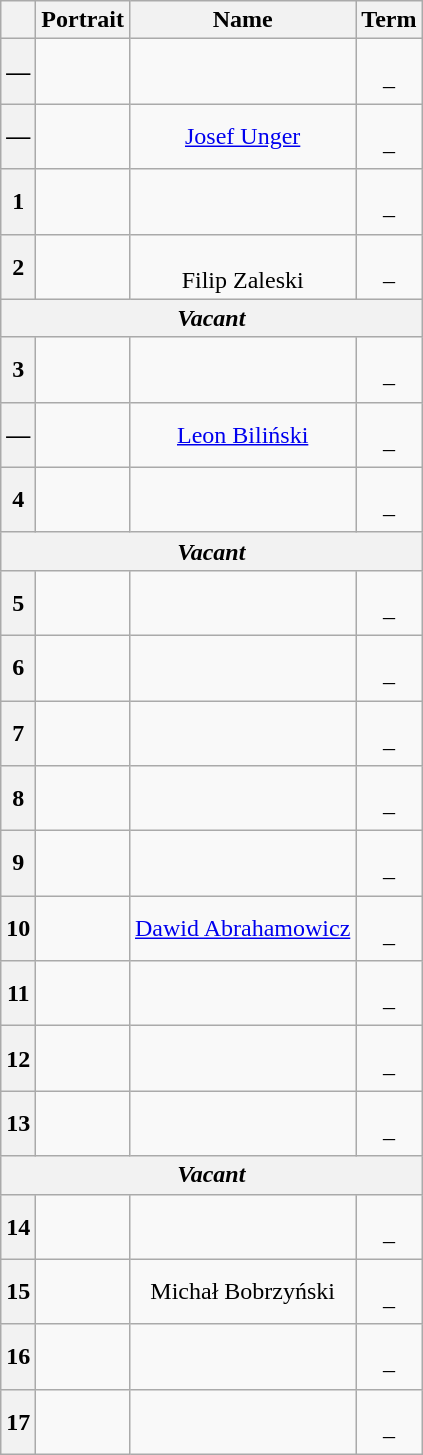<table class="wikitable sortable sticky-header" style=text-align:center;>
<tr>
<th scope=col></th>
<th scope=col class=unsortable>Portrait</th>
<th scope=col>Name<br></th>
<th scope=col class=unsortable>Term</th>
</tr>
<tr>
<th scope=row>—</th>
<td></td>
<td data-sort-value="Grocholski, Kazimierz"><br><br></td>
<td><br>–<br></td>
</tr>
<tr>
<th scope=row>—</th>
<td></td>
<td data-sort-value="Unger, Josef"><a href='#'>Josef Unger</a><br></td>
<td><br>–<br></td>
</tr>
<tr>
<th scope=row>1</th>
<td></td>
<td data-sort-value="Ziemiałkowski, Florian"><br><br></td>
<td><br>–<br></td>
</tr>
<tr>
<th scope=row>2</th>
<td></td>
<td data-sort-value="Zaleski, Filip"><br>Filip Zaleski<br></td>
<td><br>–<br></td>
</tr>
<tr>
<th colspan="4" scope=row><em>Vacant</em></th>
</tr>
<tr>
<th scope=row>3</th>
<td></td>
<td data-sort-value="Jaworski, Apolinary"><br></td>
<td><br>–<br></td>
</tr>
<tr>
<th scope=row>—</th>
<td></td>
<td data-sort-value="Biliński, Leon"><a href='#'>Leon Biliński</a><br></td>
<td><br>–<br></td>
</tr>
<tr>
<th scope=row>4</th>
<td></td>
<td data-sort-value="Jaworski, Apolinary"><br></td>
<td><br>–<br></td>
</tr>
<tr>
<th colspan="4" scope=row><em>Vacant</em></th>
</tr>
<tr>
<th scope=row>5</th>
<td></td>
<td data-sort-value="Loebl, Hermann"><br><br></td>
<td><br>–<br></td>
</tr>
<tr>
<th scope=row>6</th>
<td></td>
<td data-sort-value="Jędrzejowicz, Adam"><br></td>
<td><br>–<br></td>
</tr>
<tr>
<th scope=row>7</th>
<td></td>
<td data-sort-value="Chłędowski, Kazimierz"><br></td>
<td><br>–<br></td>
</tr>
<tr>
<th scope=row>8</th>
<td></td>
<td data-sort-value="Piętak, Leonard"><br></td>
<td><br>–<br></td>
</tr>
<tr>
<th scope=row>9</th>
<td></td>
<td data-sort-value="Dzieduszycki, Wojciech"><br><br></td>
<td><br>–<br></td>
</tr>
<tr>
<th scope=row>10</th>
<td></td>
<td data-sort-value="Abrahamowicz, Dawid"><a href='#'>Dawid Abrahamowicz</a><br></td>
<td><br>–<br></td>
</tr>
<tr>
<th scope=row>11</th>
<td></td>
<td data-sort-value="Dulęba, Władysław"><br></td>
<td><br>–<br></td>
</tr>
<tr>
<th scope=row>12</th>
<td></td>
<td data-sort-value="Zaleski, Wacław"><br><br></td>
<td><br>–<br></td>
</tr>
<tr>
<th scope=row>13</th>
<td></td>
<td data-sort-value="Długosz, Władysław"><br></td>
<td><br>–<br></td>
</tr>
<tr>
<th colspan="4" scope=row><em>Vacant</em></th>
</tr>
<tr>
<th scope=row>14</th>
<td></td>
<td data-sort-value="Dzierżykraj-Morawski, Zdzisław Karol"><br></td>
<td><br>–<br></td>
</tr>
<tr>
<th scope=row>15</th>
<td></td>
<td data-sort-value="Bobrzyński, Michał">Michał Bobrzyński<br></td>
<td><br>–<br></td>
</tr>
<tr>
<th scope=row>16</th>
<td></td>
<td data-sort-value="Twardowski, Juliusz"><br></td>
<td><br>–<br></td>
</tr>
<tr>
<th scope=row>17</th>
<td></td>
<td data-sort-value="Gałecki, Kazimierz"><br></td>
<td><br>–<br></td>
</tr>
</table>
